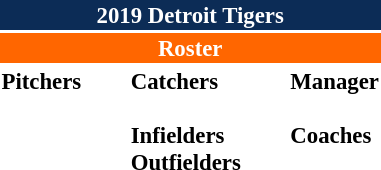<table class="toccolours" style="font-size: 95%;">
<tr>
<th colspan="10" style="background-color: #0C2C56; color: white; text-align: center;">2019 Detroit Tigers</th>
</tr>
<tr>
<td colspan="10" style="background-color: #FF6600; color: white; text-align: center;"><strong>Roster</strong></td>
</tr>
<tr>
<td valign="top"><strong>Pitchers</strong><br>





























</td>
<td width="25px"></td>
<td valign="top"><strong>Catchers</strong><br>


<br><strong>Infielders</strong>










<br><strong>Outfielders</strong>






</td>
<td width="25px"></td>
<td valign="top"><strong>Manager</strong><br><br><strong>Coaches</strong>
 
 
 
 
 
 
 
 
 
 </td>
</tr>
</table>
